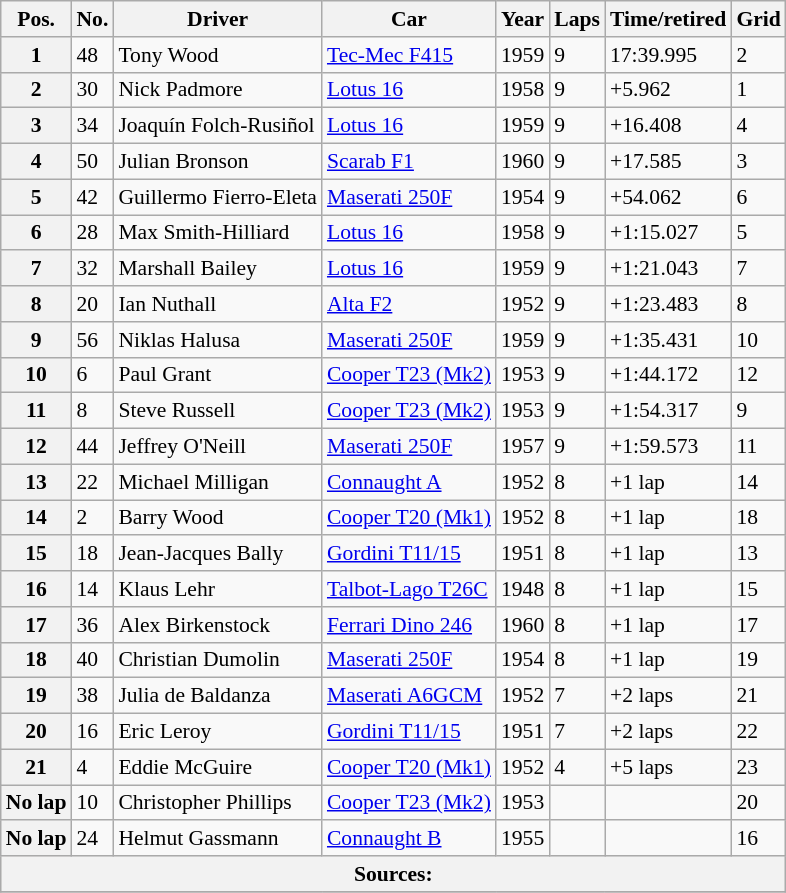<table class="wikitable" style="font-size:90%">
<tr>
<th>Pos.</th>
<th>No.</th>
<th>Driver</th>
<th>Car</th>
<th>Year</th>
<th>Laps</th>
<th>Time/retired</th>
<th>Grid</th>
</tr>
<tr>
<th>1</th>
<td>48</td>
<td> Tony Wood</td>
<td><a href='#'>Tec-Mec F415</a></td>
<td>1959</td>
<td>9</td>
<td>17:39.995</td>
<td>2</td>
</tr>
<tr>
<th>2</th>
<td>30</td>
<td> Nick Padmore</td>
<td><a href='#'>Lotus 16</a></td>
<td>1958</td>
<td>9</td>
<td>+5.962</td>
<td>1</td>
</tr>
<tr>
<th>3</th>
<td>34</td>
<td> Joaquín Folch-Rusiñol</td>
<td><a href='#'>Lotus 16</a></td>
<td>1959</td>
<td>9</td>
<td>+16.408</td>
<td>4</td>
</tr>
<tr>
<th>4</th>
<td>50</td>
<td> Julian Bronson</td>
<td><a href='#'>Scarab F1</a></td>
<td>1960</td>
<td>9</td>
<td>+17.585</td>
<td>3</td>
</tr>
<tr>
<th>5</th>
<td>42</td>
<td> Guillermo Fierro-Eleta</td>
<td><a href='#'>Maserati 250F</a></td>
<td>1954</td>
<td>9</td>
<td>+54.062</td>
<td>6</td>
</tr>
<tr>
<th>6</th>
<td>28</td>
<td> Max Smith-Hilliard</td>
<td><a href='#'>Lotus 16</a></td>
<td>1958</td>
<td>9</td>
<td>+1:15.027</td>
<td>5</td>
</tr>
<tr>
<th>7</th>
<td>32</td>
<td> Marshall Bailey</td>
<td><a href='#'>Lotus 16</a></td>
<td>1959</td>
<td>9</td>
<td>+1:21.043</td>
<td>7</td>
</tr>
<tr>
<th>8</th>
<td>20</td>
<td> Ian Nuthall</td>
<td><a href='#'>Alta F2</a></td>
<td>1952</td>
<td>9</td>
<td>+1:23.483</td>
<td>8</td>
</tr>
<tr>
<th>9</th>
<td>56</td>
<td> Niklas Halusa</td>
<td><a href='#'>Maserati 250F</a></td>
<td>1959</td>
<td>9</td>
<td>+1:35.431</td>
<td>10</td>
</tr>
<tr>
<th>10</th>
<td>6</td>
<td> Paul Grant</td>
<td><a href='#'>Cooper T23 (Mk2)</a></td>
<td>1953</td>
<td>9</td>
<td>+1:44.172</td>
<td>12</td>
</tr>
<tr>
<th>11</th>
<td>8</td>
<td> Steve Russell</td>
<td><a href='#'>Cooper T23 (Mk2)</a></td>
<td>1953</td>
<td>9</td>
<td>+1:54.317</td>
<td>9</td>
</tr>
<tr>
<th>12</th>
<td>44</td>
<td> Jeffrey O'Neill</td>
<td><a href='#'>Maserati 250F</a></td>
<td>1957</td>
<td>9</td>
<td>+1:59.573</td>
<td>11</td>
</tr>
<tr>
<th>13</th>
<td>22</td>
<td> Michael Milligan</td>
<td><a href='#'>Connaught A</a></td>
<td>1952</td>
<td>8</td>
<td>+1 lap</td>
<td>14</td>
</tr>
<tr>
<th>14</th>
<td>2</td>
<td> Barry Wood</td>
<td><a href='#'>Cooper T20 (Mk1)</a></td>
<td>1952</td>
<td>8</td>
<td>+1 lap</td>
<td>18</td>
</tr>
<tr>
<th>15</th>
<td>18</td>
<td> Jean-Jacques Bally</td>
<td><a href='#'>Gordini T11/15</a></td>
<td>1951</td>
<td>8</td>
<td>+1 lap</td>
<td>13</td>
</tr>
<tr>
<th>16</th>
<td>14</td>
<td> Klaus Lehr</td>
<td><a href='#'>Talbot-Lago T26C</a></td>
<td>1948</td>
<td>8</td>
<td>+1 lap</td>
<td>15</td>
</tr>
<tr>
<th>17</th>
<td>36</td>
<td> Alex Birkenstock</td>
<td><a href='#'>Ferrari Dino 246</a></td>
<td>1960</td>
<td>8</td>
<td>+1 lap</td>
<td>17</td>
</tr>
<tr>
<th>18</th>
<td>40</td>
<td> Christian Dumolin</td>
<td><a href='#'>Maserati 250F</a></td>
<td>1954</td>
<td>8</td>
<td>+1 lap</td>
<td>19</td>
</tr>
<tr>
<th>19</th>
<td>38</td>
<td> Julia de Baldanza</td>
<td><a href='#'>Maserati A6GCM</a></td>
<td>1952</td>
<td>7</td>
<td>+2 laps</td>
<td>21</td>
</tr>
<tr>
<th>20</th>
<td>16</td>
<td> Eric Leroy</td>
<td><a href='#'>Gordini T11/15</a></td>
<td>1951</td>
<td>7</td>
<td>+2 laps</td>
<td>22</td>
</tr>
<tr>
<th>21</th>
<td>4</td>
<td> Eddie McGuire</td>
<td><a href='#'>Cooper T20 (Mk1)</a></td>
<td>1952</td>
<td>4</td>
<td>+5 laps</td>
<td>23</td>
</tr>
<tr>
<th>No lap</th>
<td>10</td>
<td> Christopher Phillips</td>
<td><a href='#'>Cooper T23 (Mk2)</a></td>
<td>1953</td>
<td></td>
<td></td>
<td>20</td>
</tr>
<tr>
<th>No lap</th>
<td>24</td>
<td> Helmut Gassmann</td>
<td><a href='#'>Connaught B</a></td>
<td>1955</td>
<td></td>
<td></td>
<td>16</td>
</tr>
<tr style="background-color:#E5E4E2" align="center">
<th colspan=8>Sources:</th>
</tr>
<tr>
</tr>
</table>
